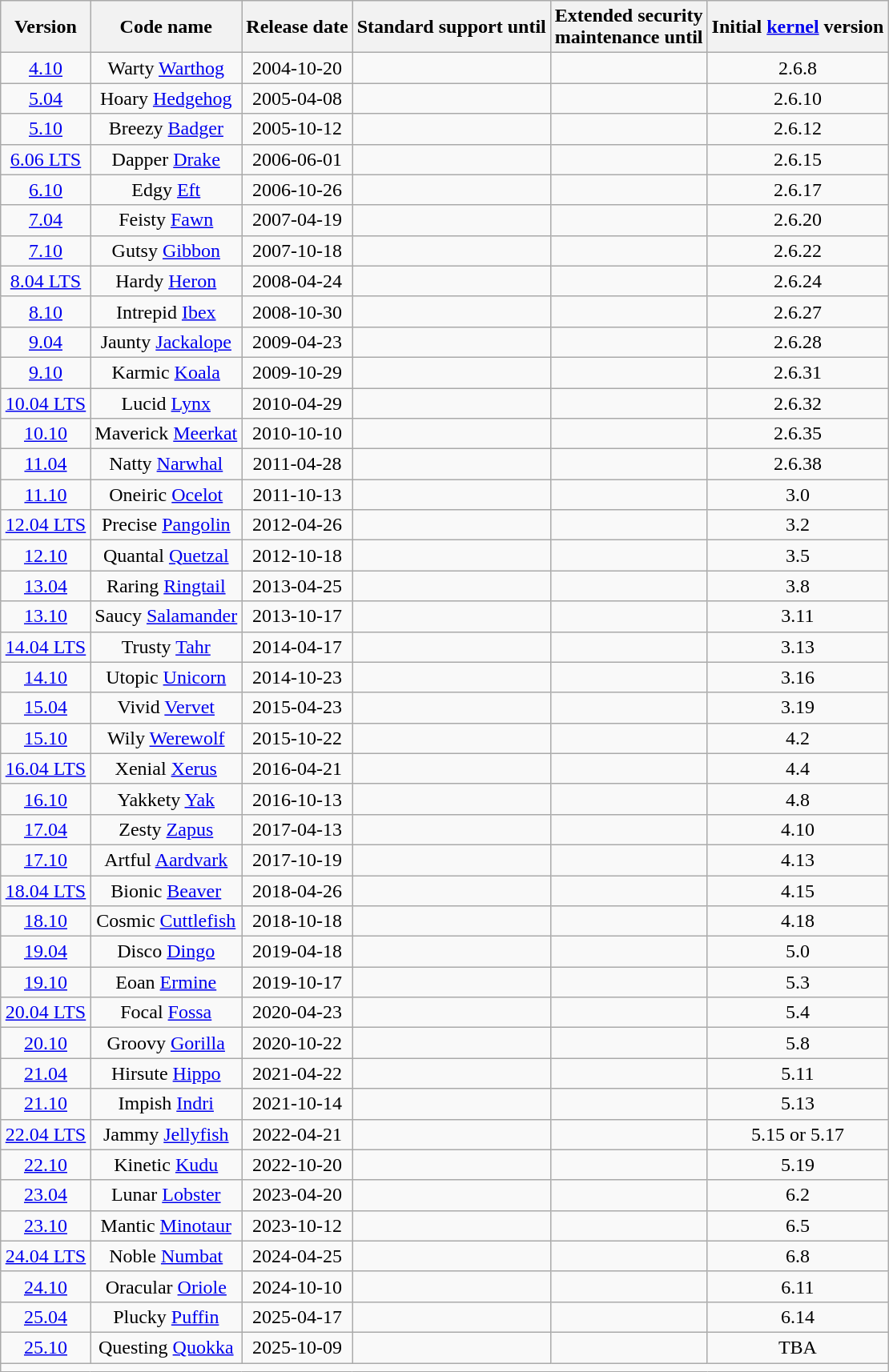<table class="wikitable sortable" style="margin:0 auto;text-align:center">
<tr>
<th>Version</th>
<th>Code name</th>
<th>Release date</th>
<th>Standard support until</th>
<th>Extended security<br>maintenance until</th>
<th>Initial <a href='#'>kernel</a> version</th>
</tr>
<tr>
<td><a href='#'>4.10</a></td>
<td>Warty <a href='#'>Warthog</a></td>
<td>2004-10-20</td>
<td></td>
<td></td>
<td>2.6.8</td>
</tr>
<tr>
<td><a href='#'>5.04</a></td>
<td>Hoary <a href='#'>Hedgehog</a></td>
<td>2005-04-08</td>
<td></td>
<td></td>
<td>2.6.10</td>
</tr>
<tr>
<td><a href='#'>5.10</a></td>
<td>Breezy <a href='#'>Badger</a></td>
<td>2005-10-12</td>
<td></td>
<td></td>
<td>2.6.12</td>
</tr>
<tr>
<td><a href='#'>6.06 LTS</a></td>
<td>Dapper <a href='#'>Drake</a></td>
<td>2006-06-01</td>
<td></td>
<td></td>
<td>2.6.15</td>
</tr>
<tr>
<td><a href='#'>6.10</a></td>
<td>Edgy <a href='#'>Eft</a></td>
<td>2006-10-26</td>
<td></td>
<td></td>
<td>2.6.17</td>
</tr>
<tr>
<td><a href='#'>7.04</a></td>
<td>Feisty <a href='#'>Fawn</a></td>
<td>2007-04-19</td>
<td></td>
<td></td>
<td>2.6.20</td>
</tr>
<tr>
<td><a href='#'>7.10</a></td>
<td>Gutsy <a href='#'>Gibbon</a></td>
<td>2007-10-18</td>
<td></td>
<td></td>
<td>2.6.22</td>
</tr>
<tr>
<td><a href='#'>8.04 LTS</a></td>
<td>Hardy <a href='#'>Heron</a></td>
<td>2008-04-24</td>
<td></td>
<td></td>
<td>2.6.24</td>
</tr>
<tr>
<td><a href='#'>8.10</a></td>
<td>Intrepid <a href='#'>Ibex</a></td>
<td>2008-10-30</td>
<td></td>
<td></td>
<td>2.6.27</td>
</tr>
<tr>
<td><a href='#'>9.04</a></td>
<td>Jaunty <a href='#'>Jackalope</a></td>
<td>2009-04-23</td>
<td></td>
<td></td>
<td>2.6.28</td>
</tr>
<tr>
<td><a href='#'>9.10</a></td>
<td>Karmic <a href='#'>Koala</a></td>
<td>2009-10-29</td>
<td></td>
<td></td>
<td>2.6.31</td>
</tr>
<tr>
<td><a href='#'>10.04 LTS</a></td>
<td>Lucid <a href='#'>Lynx</a></td>
<td>2010-04-29</td>
<td></td>
<td></td>
<td>2.6.32</td>
</tr>
<tr>
<td><a href='#'>10.10</a></td>
<td>Maverick <a href='#'>Meerkat</a></td>
<td>2010-10-10</td>
<td></td>
<td></td>
<td>2.6.35</td>
</tr>
<tr>
<td><a href='#'>11.04</a></td>
<td>Natty <a href='#'>Narwhal</a></td>
<td>2011-04-28</td>
<td></td>
<td></td>
<td>2.6.38</td>
</tr>
<tr>
<td><a href='#'>11.10</a></td>
<td>Oneiric <a href='#'>Ocelot</a></td>
<td>2011-10-13</td>
<td></td>
<td></td>
<td>3.0</td>
</tr>
<tr>
<td><a href='#'>12.04 LTS</a></td>
<td>Precise <a href='#'>Pangolin</a></td>
<td>2012-04-26</td>
<td></td>
<td></td>
<td>3.2</td>
</tr>
<tr>
<td><a href='#'>12.10</a></td>
<td>Quantal <a href='#'>Quetzal</a></td>
<td>2012-10-18</td>
<td></td>
<td></td>
<td>3.5</td>
</tr>
<tr>
<td><a href='#'>13.04</a></td>
<td>Raring <a href='#'>Ringtail</a></td>
<td>2013-04-25</td>
<td></td>
<td></td>
<td>3.8</td>
</tr>
<tr>
<td><a href='#'>13.10</a></td>
<td>Saucy <a href='#'>Salamander</a></td>
<td>2013-10-17</td>
<td></td>
<td></td>
<td>3.11</td>
</tr>
<tr>
<td><a href='#'>14.04 LTS</a></td>
<td>Trusty <a href='#'>Tahr</a></td>
<td>2014-04-17</td>
<td></td>
<td></td>
<td>3.13</td>
</tr>
<tr>
<td><a href='#'>14.10</a></td>
<td>Utopic <a href='#'>Unicorn</a></td>
<td>2014-10-23</td>
<td></td>
<td></td>
<td>3.16</td>
</tr>
<tr>
<td><a href='#'>15.04</a></td>
<td>Vivid <a href='#'>Vervet</a></td>
<td>2015-04-23</td>
<td></td>
<td></td>
<td>3.19</td>
</tr>
<tr>
<td><a href='#'>15.10</a></td>
<td>Wily <a href='#'>Werewolf</a></td>
<td>2015-10-22</td>
<td></td>
<td></td>
<td>4.2</td>
</tr>
<tr>
<td><a href='#'>16.04 LTS</a></td>
<td>Xenial <a href='#'>Xerus</a></td>
<td>2016-04-21</td>
<td></td>
<td></td>
<td>4.4</td>
</tr>
<tr>
<td><a href='#'>16.10</a></td>
<td>Yakkety <a href='#'>Yak</a></td>
<td>2016-10-13</td>
<td></td>
<td></td>
<td>4.8</td>
</tr>
<tr>
<td><a href='#'>17.04</a></td>
<td>Zesty <a href='#'>Zapus</a></td>
<td>2017-04-13</td>
<td></td>
<td></td>
<td>4.10</td>
</tr>
<tr>
<td><a href='#'>17.10</a></td>
<td>Artful <a href='#'>Aardvark</a></td>
<td>2017-10-19</td>
<td></td>
<td></td>
<td>4.13</td>
</tr>
<tr>
<td><a href='#'>18.04 LTS</a></td>
<td>Bionic <a href='#'>Beaver</a></td>
<td>2018-04-26</td>
<td></td>
<td></td>
<td>4.15</td>
</tr>
<tr>
<td><a href='#'>18.10</a></td>
<td>Cosmic <a href='#'>Cuttlefish</a></td>
<td>2018-10-18</td>
<td></td>
<td></td>
<td>4.18</td>
</tr>
<tr>
<td><a href='#'>19.04</a></td>
<td>Disco <a href='#'>Dingo</a></td>
<td>2019-04-18</td>
<td></td>
<td></td>
<td>5.0</td>
</tr>
<tr>
<td><a href='#'>19.10</a></td>
<td>Eoan <a href='#'>Ermine</a></td>
<td>2019-10-17</td>
<td></td>
<td></td>
<td>5.3</td>
</tr>
<tr>
<td><a href='#'>20.04 LTS</a></td>
<td>Focal <a href='#'>Fossa</a></td>
<td>2020-04-23</td>
<td></td>
<td></td>
<td>5.4</td>
</tr>
<tr>
<td><a href='#'>20.10</a></td>
<td>Groovy <a href='#'>Gorilla</a></td>
<td>2020-10-22</td>
<td></td>
<td></td>
<td>5.8</td>
</tr>
<tr>
<td><a href='#'>21.04</a></td>
<td>Hirsute <a href='#'>Hippo</a></td>
<td>2021-04-22</td>
<td></td>
<td></td>
<td>5.11</td>
</tr>
<tr>
<td><a href='#'>21.10</a></td>
<td>Impish <a href='#'>Indri</a></td>
<td>2021-10-14</td>
<td></td>
<td></td>
<td>5.13</td>
</tr>
<tr>
<td><a href='#'>22.04 LTS</a></td>
<td>Jammy <a href='#'>Jellyfish</a></td>
<td>2022-04-21</td>
<td></td>
<td></td>
<td>5.15 or 5.17</td>
</tr>
<tr>
<td><a href='#'>22.10</a></td>
<td>Kinetic <a href='#'>Kudu</a></td>
<td>2022-10-20</td>
<td></td>
<td></td>
<td>5.19</td>
</tr>
<tr>
<td><a href='#'>23.04</a></td>
<td>Lunar <a href='#'>Lobster</a></td>
<td>2023-04-20</td>
<td></td>
<td></td>
<td>6.2</td>
</tr>
<tr>
<td><a href='#'>23.10</a></td>
<td>Mantic <a href='#'>Minotaur</a></td>
<td>2023-10-12</td>
<td></td>
<td></td>
<td>6.5</td>
</tr>
<tr>
<td><a href='#'>24.04 LTS</a></td>
<td>Noble <a href='#'>Numbat</a></td>
<td>2024-04-25</td>
<td></td>
<td></td>
<td>6.8</td>
</tr>
<tr>
<td><a href='#'>24.10</a></td>
<td>Oracular <a href='#'>Oriole</a></td>
<td>2024-10-10</td>
<td></td>
<td></td>
<td>6.11</td>
</tr>
<tr>
<td><a href='#'>25.04</a></td>
<td>Plucky <a href='#'>Puffin</a></td>
<td>2025-04-17</td>
<td></td>
<td></td>
<td>6.14</td>
</tr>
<tr>
<td><a href='#'>25.10</a></td>
<td>Questing <a href='#'>Quokka</a></td>
<td>2025-10-09</td>
<td></td>
<td></td>
<td>TBA</td>
</tr>
<tr>
<td colspan=6><small></small></td>
</tr>
</table>
